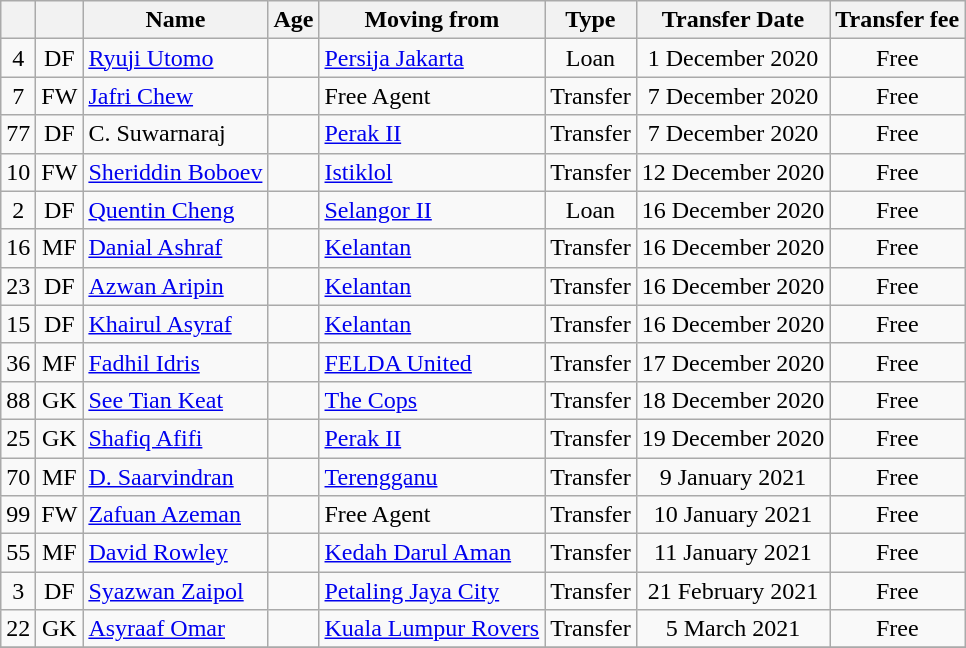<table class="wikitable" style="text-align:center;">
<tr>
<th></th>
<th></th>
<th>Name</th>
<th>Age</th>
<th>Moving from</th>
<th>Type</th>
<th>Transfer Date</th>
<th>Transfer fee</th>
</tr>
<tr>
<td>4</td>
<td>DF</td>
<td align=left> <a href='#'>Ryuji Utomo</a></td>
<td></td>
<td align=left> <a href='#'>Persija Jakarta</a></td>
<td>Loan</td>
<td>1 December 2020</td>
<td>Free</td>
</tr>
<tr>
<td>7</td>
<td>FW</td>
<td align=left> <a href='#'>Jafri Chew</a></td>
<td></td>
<td align=left>Free Agent</td>
<td>Transfer</td>
<td>7 December 2020</td>
<td>Free</td>
</tr>
<tr>
<td>77</td>
<td>DF</td>
<td align=left> C. Suwarnaraj</td>
<td></td>
<td align=left> <a href='#'>Perak II</a></td>
<td>Transfer</td>
<td>7 December 2020</td>
<td>Free</td>
</tr>
<tr>
<td>10</td>
<td>FW</td>
<td align=left> <a href='#'>Sheriddin Boboev</a></td>
<td></td>
<td align=left> <a href='#'>Istiklol</a></td>
<td>Transfer</td>
<td>12 December 2020</td>
<td>Free</td>
</tr>
<tr>
<td>2</td>
<td>DF</td>
<td align=left> <a href='#'>Quentin Cheng</a></td>
<td></td>
<td align=left> <a href='#'>Selangor II</a></td>
<td>Loan</td>
<td>16 December 2020</td>
<td>Free</td>
</tr>
<tr>
<td>16</td>
<td>MF</td>
<td align=left> <a href='#'>Danial Ashraf</a></td>
<td></td>
<td align=left> <a href='#'>Kelantan</a></td>
<td>Transfer</td>
<td>16 December 2020</td>
<td>Free</td>
</tr>
<tr>
<td>23</td>
<td>DF</td>
<td align=left> <a href='#'>Azwan Aripin</a></td>
<td></td>
<td align=left> <a href='#'>Kelantan</a></td>
<td>Transfer</td>
<td>16 December 2020</td>
<td>Free</td>
</tr>
<tr>
<td>15</td>
<td>DF</td>
<td align=left> <a href='#'>Khairul Asyraf</a></td>
<td></td>
<td align=left> <a href='#'>Kelantan</a></td>
<td>Transfer</td>
<td>16 December 2020</td>
<td>Free</td>
</tr>
<tr>
<td>36</td>
<td>MF</td>
<td align=left> <a href='#'>Fadhil Idris</a></td>
<td></td>
<td align=left> <a href='#'>FELDA United</a></td>
<td>Transfer</td>
<td>17 December 2020</td>
<td>Free</td>
</tr>
<tr>
<td>88</td>
<td>GK</td>
<td align=left> <a href='#'>See Tian Keat</a></td>
<td></td>
<td align=left> <a href='#'>The Cops</a></td>
<td>Transfer</td>
<td>18 December 2020</td>
<td>Free</td>
</tr>
<tr>
<td>25</td>
<td>GK</td>
<td align=left> <a href='#'>Shafiq Afifi</a></td>
<td></td>
<td align=left> <a href='#'>Perak II</a></td>
<td>Transfer</td>
<td>19 December 2020</td>
<td>Free</td>
</tr>
<tr>
<td>70</td>
<td>MF</td>
<td align=left> <a href='#'>D. Saarvindran</a></td>
<td></td>
<td align=left> <a href='#'>Terengganu</a></td>
<td>Transfer</td>
<td>9 January 2021</td>
<td>Free</td>
</tr>
<tr>
<td>99</td>
<td>FW</td>
<td align=left> <a href='#'>Zafuan Azeman</a></td>
<td></td>
<td align=left>Free Agent</td>
<td>Transfer</td>
<td>10 January 2021</td>
<td>Free</td>
</tr>
<tr>
<td>55</td>
<td>MF</td>
<td align=left> <a href='#'>David Rowley</a></td>
<td></td>
<td align=left> <a href='#'>Kedah Darul Aman</a></td>
<td>Transfer</td>
<td>11 January 2021</td>
<td>Free</td>
</tr>
<tr>
<td>3</td>
<td>DF</td>
<td align=left> <a href='#'>Syazwan Zaipol</a></td>
<td></td>
<td align=left> <a href='#'>Petaling Jaya City</a></td>
<td>Transfer</td>
<td>21 February 2021</td>
<td>Free</td>
</tr>
<tr>
<td>22</td>
<td>GK</td>
<td align=left> <a href='#'>Asyraaf Omar</a></td>
<td></td>
<td align=left> <a href='#'>Kuala Lumpur Rovers</a></td>
<td>Transfer</td>
<td>5 March 2021</td>
<td>Free</td>
</tr>
<tr>
</tr>
</table>
